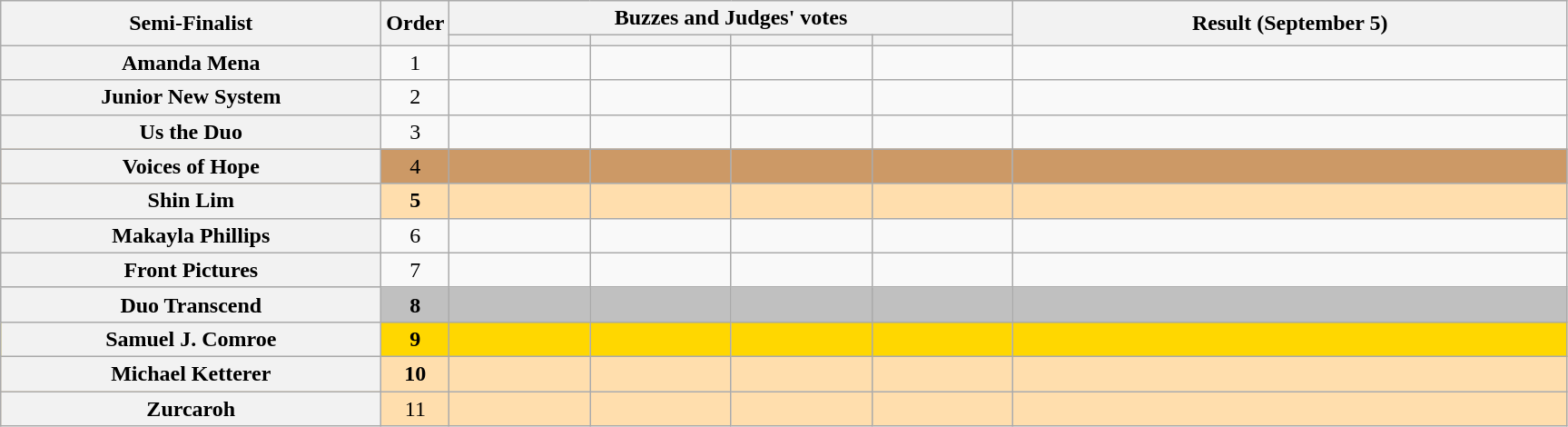<table class="wikitable plainrowheaders sortable" style="text-align:center;">
<tr>
<th scope="col" rowspan="2" class="unsortable" style="width:17em;">Semi-Finalist</th>
<th scope="col" rowspan="2" style="width:1em;">Order</th>
<th scope="col" colspan="4" class="unsortable" style="width:24em;">Buzzes and Judges' votes</th>
<th scope="col" rowspan="2" style="width:25em;">Result (September 5)</th>
</tr>
<tr>
<th scope="col" class="unsortable" style="width:6em;"></th>
<th scope="col" class="unsortable" style="width:6em;"></th>
<th scope="col" class="unsortable" style="width:6em;"></th>
<th scope="col" class="unsortable" style="width:6em;"></th>
</tr>
<tr>
<th scope="row">Amanda Mena</th>
<td>1</td>
<td style="text-align:center;"></td>
<td style="text-align:center;"></td>
<td style="text-align:center;"></td>
<td style="text-align:center;"></td>
<td></td>
</tr>
<tr>
<th scope="row">Junior New System</th>
<td>2</td>
<td style="text-align:center;"></td>
<td style="text-align:center;"></td>
<td style="text-align:center;"></td>
<td style="text-align:center;"></td>
<td></td>
</tr>
<tr>
<th scope="row">Us the Duo</th>
<td>3</td>
<td style="text-align:center;"></td>
<td style="text-align:center;"></td>
<td style="text-align:center;"></td>
<td style="text-align:center;"></td>
<td></td>
</tr>
<tr style="background:#c96">
<th scope="row">Voices of Hope</th>
<td>4</td>
<td style="text-align:center;"></td>
<td style="text-align:center;"></td>
<td style="text-align:center;"></td>
<td style="text-align:center;"></td>
<td></td>
</tr>
<tr style="background:NavajoWhite">
<th scope="row"><strong>Shin Lim</strong></th>
<td><strong>5</strong></td>
<td style="text-align:center;"></td>
<td style="text-align:center;"></td>
<td style="text-align:center;"></td>
<td style="text-align:center;"></td>
<td><strong></strong></td>
</tr>
<tr>
<th scope="row">Makayla Phillips</th>
<td>6</td>
<td style="text-align:center;"></td>
<td style="text-align:center;"></td>
<td style="text-align:center;"></td>
<td style="text-align:center;"></td>
<td></td>
</tr>
<tr>
<th scope="row">Front Pictures</th>
<td>7</td>
<td style="text-align:center;"></td>
<td style="text-align:center;"></td>
<td style="text-align:center;"></td>
<td style="text-align:center;"></td>
<td></td>
</tr>
<tr style="background:silver">
<th scope="row"><strong>Duo Transcend</strong></th>
<td><strong>8</strong></td>
<td style="text-align:center;"></td>
<td style="text-align:center;"></td>
<td style="text-align:center;"></td>
<td style="text-align:center;"></td>
<td><strong></strong></td>
</tr>
<tr style="background:gold">
<th scope="row"><strong>Samuel J. Comroe</strong></th>
<td><strong>9</strong></td>
<td style="text-align:center;"></td>
<td style="text-align:center;"></td>
<td style="text-align:center;"></td>
<td style="text-align:center;"></td>
<td><strong></strong></td>
</tr>
<tr style="background:NavajoWhite">
<th scope="row"><strong>Michael Ketterer</strong></th>
<td><strong>10</strong></td>
<td style="text-align:center;"></td>
<td style="text-align:center;"></td>
<td style="text-align:center;"></td>
<td style="text-align:center;"></td>
<td><strong></strong></td>
</tr>
<tr style="background:NavajoWhite">
<th scope="row"><strong>Zurcaroh</strong></th>
<td>11</td>
<td style="text-align:center;"></td>
<td style="text-align:center;"></td>
<td style="text-align:center;"></td>
<td style="text-align:center;"></td>
<td><strong></strong></td>
</tr>
</table>
